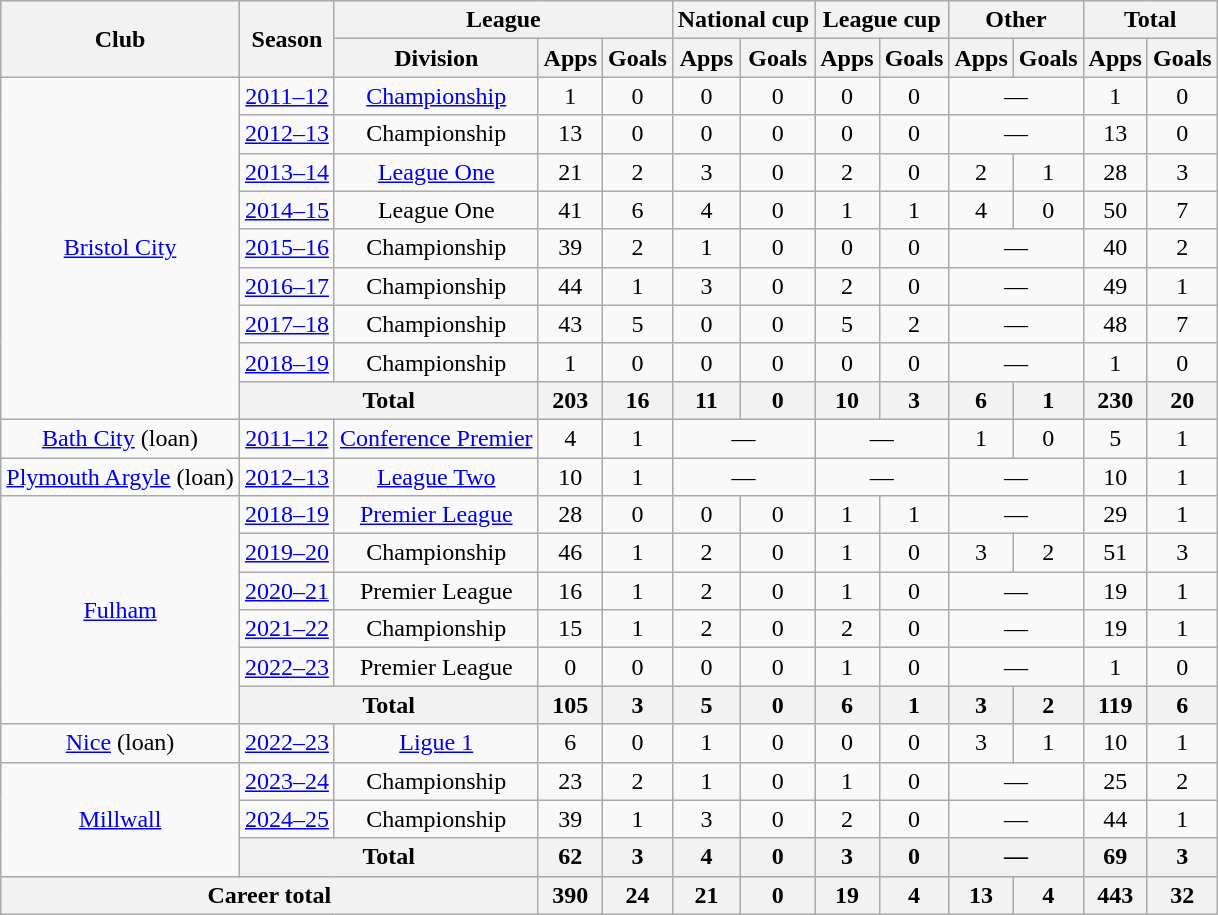<table class="wikitable" style="text-align:center">
<tr>
<th rowspan="2">Club</th>
<th rowspan="2">Season</th>
<th colspan="3">League</th>
<th colspan="2">National cup</th>
<th colspan="2">League cup</th>
<th colspan="2">Other</th>
<th colspan="2">Total</th>
</tr>
<tr>
<th>Division</th>
<th>Apps</th>
<th>Goals</th>
<th>Apps</th>
<th>Goals</th>
<th>Apps</th>
<th>Goals</th>
<th>Apps</th>
<th>Goals</th>
<th>Apps</th>
<th>Goals</th>
</tr>
<tr>
<td rowspan="9"><a href='#'>Bristol City</a></td>
<td><a href='#'>2011–12</a></td>
<td><a href='#'>Championship</a></td>
<td>1</td>
<td>0</td>
<td>0</td>
<td>0</td>
<td>0</td>
<td>0</td>
<td colspan="2">—</td>
<td>1</td>
<td>0</td>
</tr>
<tr>
<td><a href='#'>2012–13</a></td>
<td>Championship</td>
<td>13</td>
<td>0</td>
<td>0</td>
<td>0</td>
<td>0</td>
<td>0</td>
<td colspan="2">—</td>
<td>13</td>
<td>0</td>
</tr>
<tr>
<td><a href='#'>2013–14</a></td>
<td><a href='#'>League One</a></td>
<td>21</td>
<td>2</td>
<td>3</td>
<td>0</td>
<td>2</td>
<td>0</td>
<td>2</td>
<td>1</td>
<td>28</td>
<td>3</td>
</tr>
<tr>
<td><a href='#'>2014–15</a></td>
<td>League One</td>
<td>41</td>
<td>6</td>
<td>4</td>
<td>0</td>
<td>1</td>
<td>1</td>
<td>4</td>
<td>0</td>
<td>50</td>
<td>7</td>
</tr>
<tr>
<td><a href='#'>2015–16</a></td>
<td>Championship</td>
<td>39</td>
<td>2</td>
<td>1</td>
<td>0</td>
<td>0</td>
<td>0</td>
<td colspan="2">—</td>
<td>40</td>
<td>2</td>
</tr>
<tr>
<td><a href='#'>2016–17</a></td>
<td>Championship</td>
<td>44</td>
<td>1</td>
<td>3</td>
<td>0</td>
<td>2</td>
<td>0</td>
<td colspan="2">—</td>
<td>49</td>
<td>1</td>
</tr>
<tr>
<td><a href='#'>2017–18</a></td>
<td>Championship</td>
<td>43</td>
<td>5</td>
<td>0</td>
<td>0</td>
<td>5</td>
<td>2</td>
<td colspan="2">—</td>
<td>48</td>
<td>7</td>
</tr>
<tr>
<td><a href='#'>2018–19</a></td>
<td>Championship</td>
<td>1</td>
<td>0</td>
<td>0</td>
<td>0</td>
<td>0</td>
<td>0</td>
<td colspan="2">—</td>
<td>1</td>
<td>0</td>
</tr>
<tr>
<th colspan="2">Total</th>
<th>203</th>
<th>16</th>
<th>11</th>
<th>0</th>
<th>10</th>
<th>3</th>
<th>6</th>
<th>1</th>
<th>230</th>
<th>20</th>
</tr>
<tr>
<td><a href='#'>Bath City</a> (loan)</td>
<td><a href='#'>2011–12</a></td>
<td><a href='#'>Conference Premier</a></td>
<td>4</td>
<td>1</td>
<td colspan="2">—</td>
<td colspan="2">—</td>
<td>1</td>
<td>0</td>
<td>5</td>
<td>1</td>
</tr>
<tr>
<td><a href='#'>Plymouth Argyle</a> (loan)</td>
<td><a href='#'>2012–13</a></td>
<td><a href='#'>League Two</a></td>
<td>10</td>
<td>1</td>
<td colspan="2">—</td>
<td colspan="2">—</td>
<td colspan="2">—</td>
<td>10</td>
<td>1</td>
</tr>
<tr>
<td rowspan="6"><a href='#'>Fulham</a></td>
<td><a href='#'>2018–19</a></td>
<td><a href='#'>Premier League</a></td>
<td>28</td>
<td>0</td>
<td>0</td>
<td>0</td>
<td>1</td>
<td>1</td>
<td colspan="2">—</td>
<td>29</td>
<td>1</td>
</tr>
<tr>
<td><a href='#'>2019–20</a></td>
<td>Championship</td>
<td>46</td>
<td>1</td>
<td>2</td>
<td>0</td>
<td>1</td>
<td>0</td>
<td>3</td>
<td>2</td>
<td>51</td>
<td>3</td>
</tr>
<tr>
<td><a href='#'>2020–21</a></td>
<td>Premier League</td>
<td>16</td>
<td>1</td>
<td>2</td>
<td>0</td>
<td>1</td>
<td>0</td>
<td colspan="2">—</td>
<td>19</td>
<td>1</td>
</tr>
<tr>
<td><a href='#'>2021–22</a></td>
<td>Championship</td>
<td>15</td>
<td>1</td>
<td>2</td>
<td>0</td>
<td>2</td>
<td>0</td>
<td colspan="2">—</td>
<td>19</td>
<td>1</td>
</tr>
<tr>
<td><a href='#'>2022–23</a></td>
<td>Premier League</td>
<td>0</td>
<td>0</td>
<td>0</td>
<td>0</td>
<td>1</td>
<td>0</td>
<td colspan="2">—</td>
<td>1</td>
<td>0</td>
</tr>
<tr>
<th colspan="2">Total</th>
<th>105</th>
<th>3</th>
<th>5</th>
<th>0</th>
<th>6</th>
<th>1</th>
<th>3</th>
<th>2</th>
<th>119</th>
<th>6</th>
</tr>
<tr>
<td><a href='#'>Nice</a> (loan)</td>
<td><a href='#'>2022–23</a></td>
<td><a href='#'>Ligue 1</a></td>
<td>6</td>
<td>0</td>
<td>1</td>
<td>0</td>
<td>0</td>
<td>0</td>
<td>3</td>
<td>1</td>
<td>10</td>
<td>1</td>
</tr>
<tr>
<td rowspan="3"><a href='#'>Millwall</a></td>
<td><a href='#'>2023–24</a></td>
<td>Championship</td>
<td>23</td>
<td>2</td>
<td>1</td>
<td>0</td>
<td>1</td>
<td>0</td>
<td colspan="2">—</td>
<td>25</td>
<td>2</td>
</tr>
<tr>
<td><a href='#'>2024–25</a></td>
<td>Championship</td>
<td>39</td>
<td>1</td>
<td>3</td>
<td>0</td>
<td>2</td>
<td>0</td>
<td colspan="2">—</td>
<td>44</td>
<td>1</td>
</tr>
<tr>
<th colspan="2">Total</th>
<th>62</th>
<th>3</th>
<th>4</th>
<th>0</th>
<th>3</th>
<th>0</th>
<th colspan="2">—</th>
<th>69</th>
<th>3</th>
</tr>
<tr>
<th colspan="3">Career total</th>
<th>390</th>
<th>24</th>
<th>21</th>
<th>0</th>
<th>19</th>
<th>4</th>
<th>13</th>
<th>4</th>
<th>443</th>
<th>32</th>
</tr>
</table>
